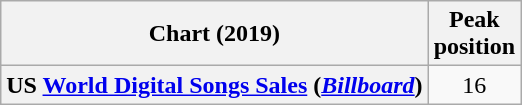<table class="wikitable sortable plainrowheaders" style="text-align:center">
<tr>
<th scope="col">Chart (2019)</th>
<th scope="col">Peak<br>position</th>
</tr>
<tr>
<th scope="row">US <a href='#'>World Digital Songs Sales</a> (<em><a href='#'>Billboard</a></em>)</th>
<td>16</td>
</tr>
</table>
